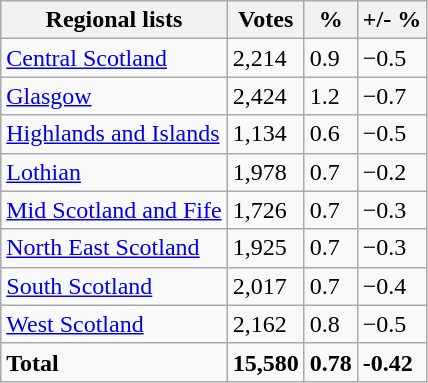<table class="wikitable sortable">
<tr>
<th>Regional lists</th>
<th>Votes</th>
<th>%</th>
<th>+/- %</th>
</tr>
<tr>
<td><a href='#'>Central Scotland</a></td>
<td>2,214</td>
<td>0.9</td>
<td>−0.5</td>
</tr>
<tr>
<td><a href='#'>Glasgow</a></td>
<td>2,424</td>
<td>1.2</td>
<td>−0.7</td>
</tr>
<tr>
<td><a href='#'>Highlands and Islands</a></td>
<td>1,134</td>
<td>0.6</td>
<td>−0.5</td>
</tr>
<tr>
<td><a href='#'>Lothian</a></td>
<td>1,978</td>
<td>0.7</td>
<td>−0.2</td>
</tr>
<tr>
<td><a href='#'>Mid Scotland and Fife</a></td>
<td>1,726</td>
<td>0.7</td>
<td>−0.3</td>
</tr>
<tr>
<td><a href='#'>North East Scotland</a></td>
<td>1,925</td>
<td>0.7</td>
<td>−0.3</td>
</tr>
<tr>
<td><a href='#'>South Scotland</a></td>
<td>2,017</td>
<td>0.7</td>
<td>−0.4</td>
</tr>
<tr>
<td><a href='#'>West Scotland</a></td>
<td>2,162</td>
<td>0.8</td>
<td>−0.5</td>
</tr>
<tr>
<td><strong>Total</strong></td>
<td><strong>15,580</strong></td>
<td><strong>0.78</strong></td>
<td><strong>-0.42</strong></td>
</tr>
</table>
